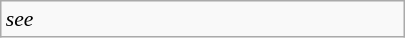<table class="wikitable floatright" style="font-size: 0.9em; width: 270px;">
<tr>
<td><em>see </em></td>
</tr>
</table>
